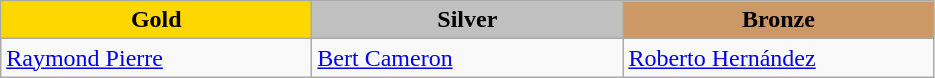<table class="wikitable" style="text-align:left">
<tr align="center">
<td width=200 bgcolor=gold><strong>Gold</strong></td>
<td width=200 bgcolor=silver><strong>Silver</strong></td>
<td width=200 bgcolor=CC9966><strong>Bronze</strong></td>
</tr>
<tr>
<td><a href='#'>Raymond Pierre</a><br><em></em></td>
<td><a href='#'>Bert Cameron</a><br><em></em></td>
<td><a href='#'>Roberto Hernández</a><br><em></em></td>
</tr>
</table>
